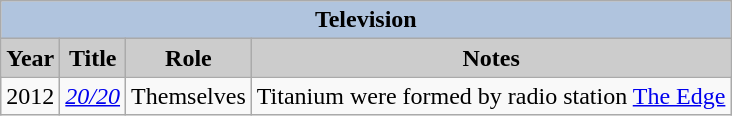<table class="wikitable">
<tr style="text-align:center;">
<th colspan=4 style="background:#B0C4DE;">Television</th>
</tr>
<tr style="text-align:center;">
<th style="background:#ccc;">Year</th>
<th style="background:#ccc;">Title</th>
<th style="background:#ccc;">Role</th>
<th style="background:#ccc;">Notes</th>
</tr>
<tr>
<td rowspan="2">2012</td>
<td><em><a href='#'>20/20</a></em></td>
<td>Themselves</td>
<td>Titanium were formed by radio station <a href='#'>The Edge</a></td>
</tr>
</table>
